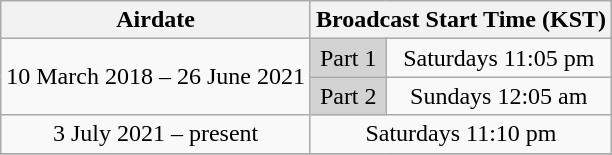<table class=wikitable style=text-align:center>
<tr>
<th>Airdate</th>
<th colspan=2>Broadcast Start Time (KST)</th>
</tr>
<tr>
<td rowspan=2>10 March 2018 – 26 June 2021</td>
<td style=background:Lightgray>Part 1</td>
<td>Saturdays 11:05 pm</td>
</tr>
<tr>
<td style=background:Lightgray>Part 2</td>
<td>Sundays 12:05 am</td>
</tr>
<tr>
<td>3 July 2021 – present</td>
<td colspan=2>Saturdays 11:10 pm</td>
</tr>
<tr>
</tr>
</table>
